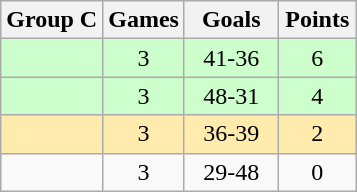<table class="wikitable" style="text-align:center;">
<tr>
<th>Group C</th>
<th width="45px">Games</th>
<th width="55px">Goals</th>
<th width="45px">Points</th>
</tr>
<tr bgcolor="#ccffcc">
<td align="left"></td>
<td>3</td>
<td>41-36</td>
<td>6</td>
</tr>
<tr bgcolor="#ccffcc">
<td align="left"></td>
<td>3</td>
<td>48-31</td>
<td>4</td>
</tr>
<tr bgcolor="#ffebad">
<td align="left"></td>
<td>3</td>
<td>36-39</td>
<td>2</td>
</tr>
<tr>
<td align="left"></td>
<td>3</td>
<td>29-48</td>
<td>0</td>
</tr>
</table>
